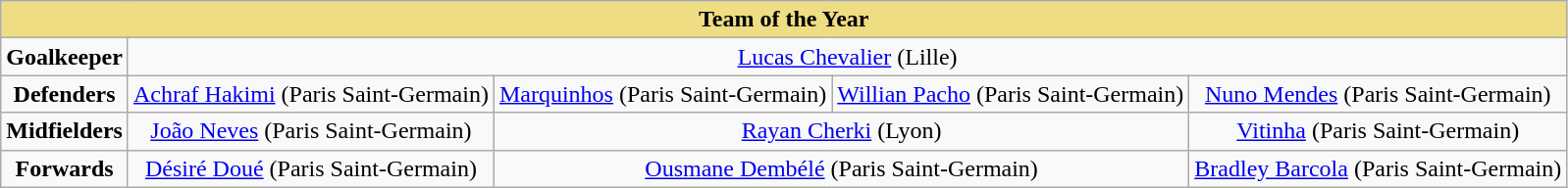<table class="wikitable" style="text-align:center">
<tr>
<th colspan="6" style="background-color: #eedd82">Team of the Year</th>
</tr>
<tr>
<td><strong>Goalkeeper</strong></td>
<td colspan="5" align="center"> <a href='#'>Lucas Chevalier</a> (Lille)</td>
</tr>
<tr>
<td><strong>Defenders</strong></td>
<td> <a href='#'>Achraf Hakimi</a> (Paris Saint-Germain)</td>
<td> <a href='#'>Marquinhos</a> (Paris Saint-Germain)</td>
<td> <a href='#'>Willian Pacho</a> (Paris Saint-Germain)</td>
<td> <a href='#'>Nuno Mendes</a> (Paris Saint-Germain)</td>
</tr>
<tr>
<td><strong>Midfielders</strong></td>
<td> <a href='#'>João Neves</a> (Paris Saint-Germain)</td>
<td colspan="2"> <a href='#'>Rayan Cherki</a> (Lyon)</td>
<td> <a href='#'>Vitinha</a> (Paris Saint-Germain)</td>
</tr>
<tr>
<td><strong>Forwards</strong></td>
<td> <a href='#'>Désiré Doué</a> (Paris Saint-Germain)</td>
<td colspan="2"> <a href='#'>Ousmane Dembélé</a> (Paris Saint-Germain)</td>
<td> <a href='#'>Bradley Barcola</a> (Paris Saint-Germain)</td>
</tr>
</table>
